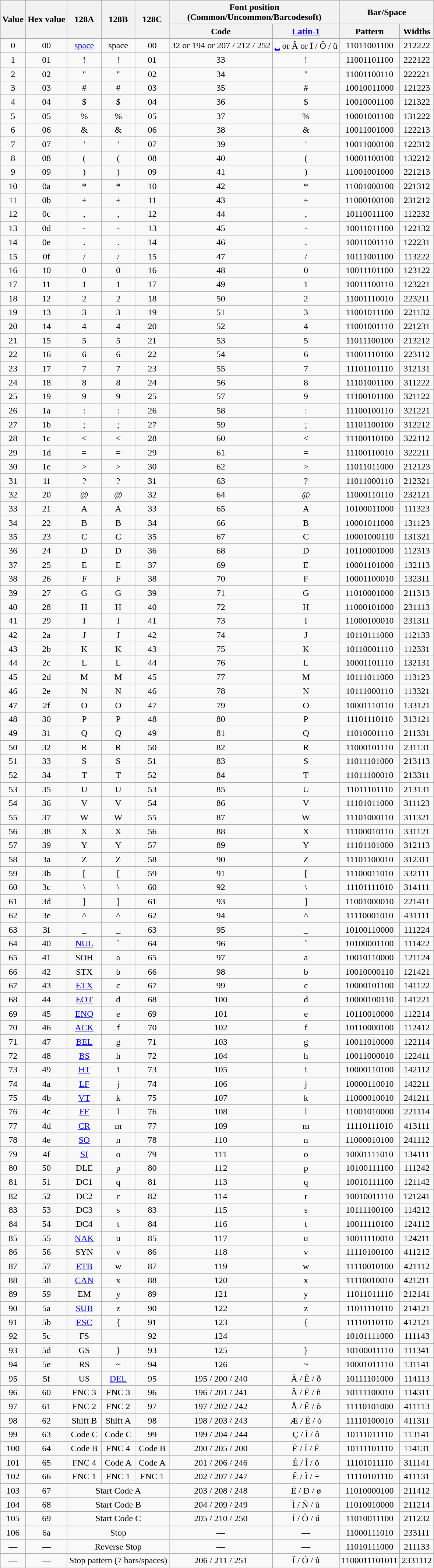<table class="wikitable sortable" border="1" style="text-align:center">
<tr>
<th rowspan=2>Value</th>
<th rowspan=2>Hex value</th>
<th rowspan=2>128A</th>
<th rowspan=2>128B</th>
<th rowspan=2>128C</th>
<th colspan=2>Font position<br>(Common/Uncommon/Barcodesoft)</th>
<th colspan=2>Bar/Space</th>
</tr>
<tr>
<th>Code</th>
<th><a href='#'>Latin-1</a></th>
<th>Pattern</th>
<th>Widths</th>
</tr>
<tr>
<td>0</td>
<td>00</td>
<td><a href='#'>space</a></td>
<td>space</td>
<td>00</td>
<td>32 or 194 or 207 / 212 / 252</td>
<td><a href='#'>␣</a> or Â or Ï / Ô / ü</td>
<td>11011001100</td>
<td>212222</td>
</tr>
<tr>
<td>1</td>
<td>01</td>
<td>!</td>
<td>!</td>
<td>01</td>
<td>33</td>
<td>!</td>
<td>11001101100</td>
<td>222122</td>
</tr>
<tr>
<td>2</td>
<td>02</td>
<td>"</td>
<td>"</td>
<td>02</td>
<td>34</td>
<td>"</td>
<td>11001100110</td>
<td>222221</td>
</tr>
<tr>
<td>3</td>
<td>03</td>
<td>#</td>
<td>#</td>
<td>03</td>
<td>35</td>
<td>#</td>
<td>10010011000</td>
<td>121223</td>
</tr>
<tr>
<td>4</td>
<td>04</td>
<td>$</td>
<td>$</td>
<td>04</td>
<td>36</td>
<td>$</td>
<td>10010001100</td>
<td>121322</td>
</tr>
<tr>
<td>5</td>
<td>05</td>
<td>%</td>
<td>%</td>
<td>05</td>
<td>37</td>
<td>%</td>
<td>10001001100</td>
<td>131222</td>
</tr>
<tr>
<td>6</td>
<td>06</td>
<td>&</td>
<td>&</td>
<td>06</td>
<td>38</td>
<td>&</td>
<td>10011001000</td>
<td>122213</td>
</tr>
<tr>
<td>7</td>
<td>07</td>
<td>'</td>
<td>'</td>
<td>07</td>
<td>39</td>
<td>'</td>
<td>10011000100</td>
<td>122312</td>
</tr>
<tr>
<td>8</td>
<td>08</td>
<td>(</td>
<td>(</td>
<td>08</td>
<td>40</td>
<td>(</td>
<td>10001100100</td>
<td>132212</td>
</tr>
<tr>
<td>9</td>
<td>09</td>
<td>)</td>
<td>)</td>
<td>09</td>
<td>41</td>
<td>)</td>
<td>11001001000</td>
<td>221213</td>
</tr>
<tr>
<td>10</td>
<td>0a</td>
<td>*</td>
<td>*</td>
<td>10</td>
<td>42</td>
<td>*</td>
<td>11001000100</td>
<td>221312</td>
</tr>
<tr>
<td>11</td>
<td>0b</td>
<td>+</td>
<td>+</td>
<td>11</td>
<td>43</td>
<td>+</td>
<td>11000100100</td>
<td>231212</td>
</tr>
<tr>
<td>12</td>
<td>0c</td>
<td>,</td>
<td>,</td>
<td>12</td>
<td>44</td>
<td>,</td>
<td>10110011100</td>
<td>112232</td>
</tr>
<tr>
<td>13</td>
<td>0d</td>
<td>-</td>
<td>-</td>
<td>13</td>
<td>45</td>
<td>-</td>
<td>10011011100</td>
<td>122132</td>
</tr>
<tr>
<td>14</td>
<td>0e</td>
<td>.</td>
<td>.</td>
<td>14</td>
<td>46</td>
<td>.</td>
<td>10011001110</td>
<td>122231</td>
</tr>
<tr>
<td>15</td>
<td>0f</td>
<td>/</td>
<td>/</td>
<td>15</td>
<td>47</td>
<td>/</td>
<td>10111001100</td>
<td>113222</td>
</tr>
<tr>
<td>16</td>
<td>10</td>
<td>0</td>
<td>0</td>
<td>16</td>
<td>48</td>
<td>0</td>
<td>10011101100</td>
<td>123122</td>
</tr>
<tr>
<td>17</td>
<td>11</td>
<td>1</td>
<td>1</td>
<td>17</td>
<td>49</td>
<td>1</td>
<td>10011100110</td>
<td>123221</td>
</tr>
<tr>
<td>18</td>
<td>12</td>
<td>2</td>
<td>2</td>
<td>18</td>
<td>50</td>
<td>2</td>
<td>11001110010</td>
<td>223211</td>
</tr>
<tr>
<td>19</td>
<td>13</td>
<td>3</td>
<td>3</td>
<td>19</td>
<td>51</td>
<td>3</td>
<td>11001011100</td>
<td>221132</td>
</tr>
<tr>
<td>20</td>
<td>14</td>
<td>4</td>
<td>4</td>
<td>20</td>
<td>52</td>
<td>4</td>
<td>11001001110</td>
<td>221231</td>
</tr>
<tr>
<td>21</td>
<td>15</td>
<td>5</td>
<td>5</td>
<td>21</td>
<td>53</td>
<td>5</td>
<td>11011100100</td>
<td>213212</td>
</tr>
<tr>
<td>22</td>
<td>16</td>
<td>6</td>
<td>6</td>
<td>22</td>
<td>54</td>
<td>6</td>
<td>11001110100</td>
<td>223112</td>
</tr>
<tr>
<td>23</td>
<td>17</td>
<td>7</td>
<td>7</td>
<td>23</td>
<td>55</td>
<td>7</td>
<td>11101101110</td>
<td>312131</td>
</tr>
<tr>
<td>24</td>
<td>18</td>
<td>8</td>
<td>8</td>
<td>24</td>
<td>56</td>
<td>8</td>
<td>11101001100</td>
<td>311222</td>
</tr>
<tr>
<td>25</td>
<td>19</td>
<td>9</td>
<td>9</td>
<td>25</td>
<td>57</td>
<td>9</td>
<td>11100101100</td>
<td>321122</td>
</tr>
<tr>
<td>26</td>
<td>1a</td>
<td>:</td>
<td>:</td>
<td>26</td>
<td>58</td>
<td>:</td>
<td>11100100110</td>
<td>321221</td>
</tr>
<tr>
<td>27</td>
<td>1b</td>
<td>;</td>
<td>;</td>
<td>27</td>
<td>59</td>
<td>;</td>
<td>11101100100</td>
<td>312212</td>
</tr>
<tr>
<td>28</td>
<td>1c</td>
<td><</td>
<td><</td>
<td>28</td>
<td>60</td>
<td><</td>
<td>11100110100</td>
<td>322112</td>
</tr>
<tr>
<td>29</td>
<td>1d</td>
<td>=</td>
<td>=</td>
<td>29</td>
<td>61</td>
<td>=</td>
<td>11100110010</td>
<td>322211</td>
</tr>
<tr>
<td>30</td>
<td>1e</td>
<td>></td>
<td>></td>
<td>30</td>
<td>62</td>
<td>></td>
<td>11011011000</td>
<td>212123</td>
</tr>
<tr>
<td>31</td>
<td>1f</td>
<td>?</td>
<td>?</td>
<td>31</td>
<td>63</td>
<td>?</td>
<td>11011000110</td>
<td>212321</td>
</tr>
<tr>
<td>32</td>
<td>20</td>
<td>@</td>
<td>@</td>
<td>32</td>
<td>64</td>
<td>@</td>
<td>11000110110</td>
<td>232121</td>
</tr>
<tr>
<td>33</td>
<td>21</td>
<td>A</td>
<td>A</td>
<td>33</td>
<td>65</td>
<td>A</td>
<td>10100011000</td>
<td>111323</td>
</tr>
<tr>
<td>34</td>
<td>22</td>
<td>B</td>
<td>B</td>
<td>34</td>
<td>66</td>
<td>B</td>
<td>10001011000</td>
<td>131123</td>
</tr>
<tr>
<td>35</td>
<td>23</td>
<td>C</td>
<td>C</td>
<td>35</td>
<td>67</td>
<td>C</td>
<td>10001000110</td>
<td>131321</td>
</tr>
<tr>
<td>36</td>
<td>24</td>
<td>D</td>
<td>D</td>
<td>36</td>
<td>68</td>
<td>D</td>
<td>10110001000</td>
<td>112313</td>
</tr>
<tr>
<td>37</td>
<td>25</td>
<td>E</td>
<td>E</td>
<td>37</td>
<td>69</td>
<td>E</td>
<td>10001101000</td>
<td>132113</td>
</tr>
<tr>
<td>38</td>
<td>26</td>
<td>F</td>
<td>F</td>
<td>38</td>
<td>70</td>
<td>F</td>
<td>10001100010</td>
<td>132311</td>
</tr>
<tr>
<td>39</td>
<td>27</td>
<td>G</td>
<td>G</td>
<td>39</td>
<td>71</td>
<td>G</td>
<td>11010001000</td>
<td>211313</td>
</tr>
<tr>
<td>40</td>
<td>28</td>
<td>H</td>
<td>H</td>
<td>40</td>
<td>72</td>
<td>H</td>
<td>11000101000</td>
<td>231113</td>
</tr>
<tr>
<td>41</td>
<td>29</td>
<td>I</td>
<td>I</td>
<td>41</td>
<td>73</td>
<td>I</td>
<td>11000100010</td>
<td>231311</td>
</tr>
<tr>
<td>42</td>
<td>2a</td>
<td>J</td>
<td>J</td>
<td>42</td>
<td>74</td>
<td>J</td>
<td>10110111000</td>
<td>112133</td>
</tr>
<tr>
<td>43</td>
<td>2b</td>
<td>K</td>
<td>K</td>
<td>43</td>
<td>75</td>
<td>K</td>
<td>10110001110</td>
<td>112331</td>
</tr>
<tr>
<td>44</td>
<td>2c</td>
<td>L</td>
<td>L</td>
<td>44</td>
<td>76</td>
<td>L</td>
<td>10001101110</td>
<td>132131</td>
</tr>
<tr>
<td>45</td>
<td>2d</td>
<td>M</td>
<td>M</td>
<td>45</td>
<td>77</td>
<td>M</td>
<td>10111011000</td>
<td>113123</td>
</tr>
<tr>
<td>46</td>
<td>2e</td>
<td>N</td>
<td>N</td>
<td>46</td>
<td>78</td>
<td>N</td>
<td>10111000110</td>
<td>113321</td>
</tr>
<tr>
<td>47</td>
<td>2f</td>
<td>O</td>
<td>O</td>
<td>47</td>
<td>79</td>
<td>O</td>
<td>10001110110</td>
<td>133121</td>
</tr>
<tr>
<td>48</td>
<td>30</td>
<td>P</td>
<td>P</td>
<td>48</td>
<td>80</td>
<td>P</td>
<td>11101110110</td>
<td>313121</td>
</tr>
<tr>
<td>49</td>
<td>31</td>
<td>Q</td>
<td>Q</td>
<td>49</td>
<td>81</td>
<td>Q</td>
<td>11010001110</td>
<td>211331</td>
</tr>
<tr>
<td>50</td>
<td>32</td>
<td>R</td>
<td>R</td>
<td>50</td>
<td>82</td>
<td>R</td>
<td>11000101110</td>
<td>231131</td>
</tr>
<tr>
<td>51</td>
<td>33</td>
<td>S</td>
<td>S</td>
<td>51</td>
<td>83</td>
<td>S</td>
<td>11011101000</td>
<td>213113</td>
</tr>
<tr>
<td>52</td>
<td>34</td>
<td>T</td>
<td>T</td>
<td>52</td>
<td>84</td>
<td>T</td>
<td>11011100010</td>
<td>213311</td>
</tr>
<tr>
<td>53</td>
<td>35</td>
<td>U</td>
<td>U</td>
<td>53</td>
<td>85</td>
<td>U</td>
<td>11011101110</td>
<td>213131</td>
</tr>
<tr>
<td>54</td>
<td>36</td>
<td>V</td>
<td>V</td>
<td>54</td>
<td>86</td>
<td>V</td>
<td>11101011000</td>
<td>311123</td>
</tr>
<tr>
<td>55</td>
<td>37</td>
<td>W</td>
<td>W</td>
<td>55</td>
<td>87</td>
<td>W</td>
<td>11101000110</td>
<td>311321</td>
</tr>
<tr>
<td>56</td>
<td>38</td>
<td>X</td>
<td>X</td>
<td>56</td>
<td>88</td>
<td>X</td>
<td>11100010110</td>
<td>331121</td>
</tr>
<tr>
<td>57</td>
<td>39</td>
<td>Y</td>
<td>Y</td>
<td>57</td>
<td>89</td>
<td>Y</td>
<td>11101101000</td>
<td>312113</td>
</tr>
<tr>
<td>58</td>
<td>3a</td>
<td>Z</td>
<td>Z</td>
<td>58</td>
<td>90</td>
<td>Z</td>
<td>11101100010</td>
<td>312311</td>
</tr>
<tr>
<td>59</td>
<td>3b</td>
<td>[</td>
<td>[</td>
<td>59</td>
<td>91</td>
<td>[</td>
<td>11100011010</td>
<td>332111</td>
</tr>
<tr>
<td>60</td>
<td>3c</td>
<td>\</td>
<td>\</td>
<td>60</td>
<td>92</td>
<td>\</td>
<td>11101111010</td>
<td>314111</td>
</tr>
<tr>
<td>61</td>
<td>3d</td>
<td>]</td>
<td>]</td>
<td>61</td>
<td>93</td>
<td>]</td>
<td>11001000010</td>
<td>221411</td>
</tr>
<tr>
<td>62</td>
<td>3e</td>
<td>^</td>
<td>^</td>
<td>62</td>
<td>94</td>
<td>^</td>
<td>11110001010</td>
<td>431111</td>
</tr>
<tr>
<td>63</td>
<td>3f</td>
<td>_</td>
<td>_</td>
<td>63</td>
<td>95</td>
<td>_</td>
<td>10100110000</td>
<td>111224</td>
</tr>
<tr>
<td>64</td>
<td>40</td>
<td><a href='#'>NUL</a></td>
<td>`</td>
<td>64</td>
<td>96</td>
<td>`</td>
<td>10100001100</td>
<td>111422</td>
</tr>
<tr>
<td>65</td>
<td>41</td>
<td>SOH</td>
<td>a</td>
<td>65</td>
<td>97</td>
<td>a</td>
<td>10010110000</td>
<td>121124</td>
</tr>
<tr>
<td>66</td>
<td>42</td>
<td>STX</td>
<td>b</td>
<td>66</td>
<td>98</td>
<td>b</td>
<td>10010000110</td>
<td>121421</td>
</tr>
<tr>
<td>67</td>
<td>43</td>
<td><a href='#'>ETX</a></td>
<td>c</td>
<td>67</td>
<td>99</td>
<td>c</td>
<td>10000101100</td>
<td>141122</td>
</tr>
<tr>
<td>68</td>
<td>44</td>
<td><a href='#'>EOT</a></td>
<td>d</td>
<td>68</td>
<td>100</td>
<td>d</td>
<td>10000100110</td>
<td>141221</td>
</tr>
<tr>
<td>69</td>
<td>45</td>
<td><a href='#'>ENQ</a></td>
<td>e</td>
<td>69</td>
<td>101</td>
<td>e</td>
<td>10110010000</td>
<td>112214</td>
</tr>
<tr>
<td>70</td>
<td>46</td>
<td><a href='#'>ACK</a></td>
<td>f</td>
<td>70</td>
<td>102</td>
<td>f</td>
<td>10110000100</td>
<td>112412</td>
</tr>
<tr>
<td>71</td>
<td>47</td>
<td><a href='#'>BEL</a></td>
<td>g</td>
<td>71</td>
<td>103</td>
<td>g</td>
<td>10011010000</td>
<td>122114</td>
</tr>
<tr>
<td>72</td>
<td>48</td>
<td><a href='#'>BS</a></td>
<td>h</td>
<td>72</td>
<td>104</td>
<td>h</td>
<td>10011000010</td>
<td>122411</td>
</tr>
<tr>
<td>73</td>
<td>49</td>
<td><a href='#'>HT</a></td>
<td>i</td>
<td>73</td>
<td>105</td>
<td>i</td>
<td>10000110100</td>
<td>142112</td>
</tr>
<tr>
<td>74</td>
<td>4a</td>
<td><a href='#'>LF</a></td>
<td>j</td>
<td>74</td>
<td>106</td>
<td>j</td>
<td>10000110010</td>
<td>142211</td>
</tr>
<tr>
<td>75</td>
<td>4b</td>
<td><a href='#'>VT</a></td>
<td>k</td>
<td>75</td>
<td>107</td>
<td>k</td>
<td>11000010010</td>
<td>241211</td>
</tr>
<tr>
<td>76</td>
<td>4c</td>
<td><a href='#'>FF</a></td>
<td>l</td>
<td>76</td>
<td>108</td>
<td>l</td>
<td>11001010000</td>
<td>221114</td>
</tr>
<tr>
<td>77</td>
<td>4d</td>
<td><a href='#'>CR</a></td>
<td>m</td>
<td>77</td>
<td>109</td>
<td>m</td>
<td>11110111010</td>
<td>413111</td>
</tr>
<tr>
<td>78</td>
<td>4e</td>
<td><a href='#'>SO</a></td>
<td>n</td>
<td>78</td>
<td>110</td>
<td>n</td>
<td>11000010100</td>
<td>241112</td>
</tr>
<tr>
<td>79</td>
<td>4f</td>
<td><a href='#'>SI</a></td>
<td>o</td>
<td>79</td>
<td>111</td>
<td>o</td>
<td>10001111010</td>
<td>134111</td>
</tr>
<tr>
<td>80</td>
<td>50</td>
<td>DLE</td>
<td>p</td>
<td>80</td>
<td>112</td>
<td>p</td>
<td>10100111100</td>
<td>111242</td>
</tr>
<tr>
<td>81</td>
<td>51</td>
<td>DC1</td>
<td>q</td>
<td>81</td>
<td>113</td>
<td>q</td>
<td>10010111100</td>
<td>121142</td>
</tr>
<tr>
<td>82</td>
<td>52</td>
<td>DC2</td>
<td>r</td>
<td>82</td>
<td>114</td>
<td>r</td>
<td>10010011110</td>
<td>121241</td>
</tr>
<tr>
<td>83</td>
<td>53</td>
<td>DC3</td>
<td>s</td>
<td>83</td>
<td>115</td>
<td>s</td>
<td>10111100100</td>
<td>114212</td>
</tr>
<tr>
<td>84</td>
<td>54</td>
<td>DC4</td>
<td>t</td>
<td>84</td>
<td>116</td>
<td>t</td>
<td>10011110100</td>
<td>124112</td>
</tr>
<tr>
<td>85</td>
<td>55</td>
<td><a href='#'>NAK</a></td>
<td>u</td>
<td>85</td>
<td>117</td>
<td>u</td>
<td>10011110010</td>
<td>124211</td>
</tr>
<tr>
<td>86</td>
<td>56</td>
<td>SYN</td>
<td>v</td>
<td>86</td>
<td>118</td>
<td>v</td>
<td>11110100100</td>
<td>411212</td>
</tr>
<tr>
<td>87</td>
<td>57</td>
<td><a href='#'>ETB</a></td>
<td>w</td>
<td>87</td>
<td>119</td>
<td>w</td>
<td>11110010100</td>
<td>421112</td>
</tr>
<tr>
<td>88</td>
<td>58</td>
<td><a href='#'>CAN</a></td>
<td>x</td>
<td>88</td>
<td>120</td>
<td>x</td>
<td>11110010010</td>
<td>421211</td>
</tr>
<tr>
<td>89</td>
<td>59</td>
<td>EM</td>
<td>y</td>
<td>89</td>
<td>121</td>
<td>y</td>
<td>11011011110</td>
<td>212141</td>
</tr>
<tr>
<td>90</td>
<td>5a</td>
<td><a href='#'>SUB</a></td>
<td>z</td>
<td>90</td>
<td>122</td>
<td>z</td>
<td>11011110110</td>
<td>214121</td>
</tr>
<tr>
<td>91</td>
<td>5b</td>
<td><a href='#'>ESC</a></td>
<td>{</td>
<td>91</td>
<td>123</td>
<td>{</td>
<td>11110110110</td>
<td>412121</td>
</tr>
<tr>
<td>92</td>
<td>5c</td>
<td>FS</td>
<td></td>
<td>92</td>
<td>124</td>
<td></td>
<td>10101111000</td>
<td>111143</td>
</tr>
<tr>
<td>93</td>
<td>5d</td>
<td>GS</td>
<td>}</td>
<td>93</td>
<td>125</td>
<td>}</td>
<td>10100011110</td>
<td>111341</td>
</tr>
<tr>
<td>94</td>
<td>5e</td>
<td>RS</td>
<td>~</td>
<td>94</td>
<td>126</td>
<td>~</td>
<td>10001011110</td>
<td>131141</td>
</tr>
<tr>
<td>95</td>
<td>5f</td>
<td>US</td>
<td><a href='#'>DEL</a></td>
<td>95</td>
<td>195 / 200 / 240</td>
<td>Ã / È / ð</td>
<td>10111101000</td>
<td>114113</td>
</tr>
<tr>
<td>96</td>
<td>60</td>
<td>FNC 3</td>
<td>FNC 3</td>
<td>96</td>
<td>196 / 201 / 241</td>
<td>Ä / É / ñ</td>
<td>10111100010</td>
<td>114311</td>
</tr>
<tr>
<td>97</td>
<td>61</td>
<td>FNC 2</td>
<td>FNC 2</td>
<td>97</td>
<td>197 / 202 / 242</td>
<td>Å / Ê / ò</td>
<td>11110101000</td>
<td>411113</td>
</tr>
<tr>
<td>98</td>
<td>62</td>
<td>Shift B</td>
<td>Shift A</td>
<td>98</td>
<td>198 / 203 / 243</td>
<td>Æ / Ë / ó</td>
<td>11110100010</td>
<td>411311</td>
</tr>
<tr>
<td>99</td>
<td>63</td>
<td>Code C</td>
<td>Code C</td>
<td>99</td>
<td>199 / 204 / 244</td>
<td>Ç / Ì / ô</td>
<td>10111011110</td>
<td>113141</td>
</tr>
<tr>
<td>100</td>
<td>64</td>
<td>Code B</td>
<td>FNC 4</td>
<td>Code B</td>
<td>200 / 205 / 200</td>
<td>È / Í / È</td>
<td>10111101110</td>
<td>114131</td>
</tr>
<tr>
<td>101</td>
<td>65</td>
<td>FNC 4</td>
<td>Code A</td>
<td>Code A</td>
<td>201 / 206 / 246</td>
<td>É / Î / ö</td>
<td>11101011110</td>
<td>311141</td>
</tr>
<tr>
<td>102</td>
<td>66</td>
<td>FNC 1</td>
<td>FNC 1</td>
<td>FNC 1</td>
<td>202 / 207 / 247</td>
<td>Ê / Ï / ÷</td>
<td>11110101110</td>
<td>411131</td>
</tr>
<tr>
<td>103</td>
<td>67</td>
<td colspan=3>Start Code A</td>
<td>203 / 208 / 248</td>
<td>Ë / Ð / ø</td>
<td>11010000100</td>
<td>211412</td>
</tr>
<tr>
<td>104</td>
<td>68</td>
<td colspan=3>Start Code B</td>
<td>204 / 209 / 249</td>
<td>Ì / Ñ / ù</td>
<td>11010010000</td>
<td>211214</td>
</tr>
<tr>
<td>105</td>
<td>69</td>
<td colspan=3>Start Code C</td>
<td>205 / 210 / 250</td>
<td>Í / Ò / ú</td>
<td>11010011100</td>
<td>211232</td>
</tr>
<tr>
<td>106</td>
<td>6a</td>
<td colspan=3>Stop</td>
<td>—</td>
<td>—</td>
<td>11000111010</td>
<td>233111</td>
</tr>
<tr>
<td>—</td>
<td>—</td>
<td colspan=3>Reverse Stop</td>
<td>—</td>
<td>—</td>
<td>11010111000</td>
<td>211133</td>
</tr>
<tr>
<td>—</td>
<td>—</td>
<td colspan=3>Stop pattern (7 bars/spaces)</td>
<td>206 / 211 / 251</td>
<td>Î / Ó / û</td>
<td>1100011101011</td>
<td>2331112</td>
</tr>
</table>
